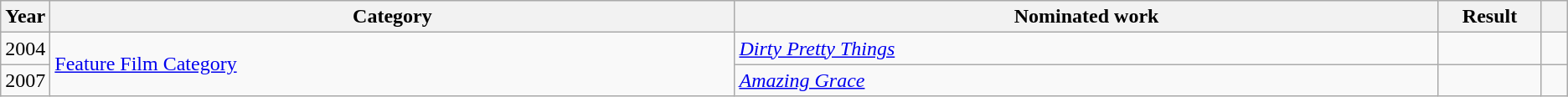<table class="wikitable sortable">
<tr>
<th scope="col" style="width:1em;">Year</th>
<th scope="col" style="width:39em;">Category</th>
<th scope="col" style="width:40em;">Nominated work</th>
<th scope="col" style="width:5em;">Result</th>
<th scope="col" style="width:1em;"class="unsortable"></th>
</tr>
<tr>
<td>2004</td>
<td rowspan="2"><a href='#'>Feature Film Category</a></td>
<td><em><a href='#'>Dirty Pretty Things</a></em></td>
<td></td>
<td></td>
</tr>
<tr>
<td>2007</td>
<td><em><a href='#'>Amazing Grace</a></em></td>
<td></td>
<td></td>
</tr>
</table>
